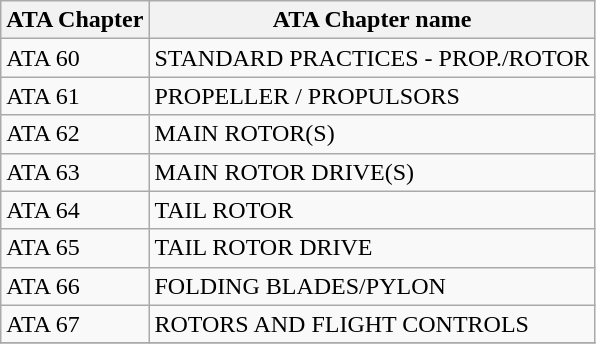<table class="wikitable">
<tr>
<th>ATA Chapter</th>
<th>ATA Chapter name</th>
</tr>
<tr>
<td>ATA 60</td>
<td>STANDARD PRACTICES - PROP./ROTOR</td>
</tr>
<tr>
<td>ATA 61</td>
<td>PROPELLER / PROPULSORS</td>
</tr>
<tr>
<td>ATA 62</td>
<td>MAIN ROTOR(S)</td>
</tr>
<tr>
<td>ATA 63</td>
<td>MAIN ROTOR DRIVE(S)</td>
</tr>
<tr>
<td>ATA 64</td>
<td>TAIL ROTOR</td>
</tr>
<tr>
<td>ATA 65</td>
<td>TAIL ROTOR DRIVE</td>
</tr>
<tr>
<td>ATA 66</td>
<td>FOLDING BLADES/PYLON</td>
</tr>
<tr>
<td>ATA 67</td>
<td>ROTORS AND FLIGHT CONTROLS</td>
</tr>
<tr>
</tr>
</table>
